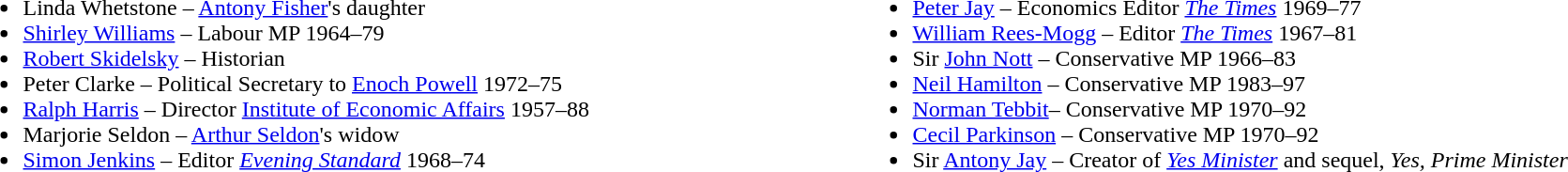<table style="width:100%" border="0" cellpadding="5" cellspacing="0">
<tr>
<td width=50%><br><ul><li>Linda Whetstone – <a href='#'>Antony Fisher</a>'s daughter</li><li><a href='#'>Shirley Williams</a> – Labour MP 1964–79</li><li><a href='#'>Robert Skidelsky</a> – Historian</li><li>Peter Clarke – Political Secretary to <a href='#'>Enoch Powell</a> 1972–75</li><li><a href='#'>Ralph Harris</a> – Director <a href='#'>Institute of Economic Affairs</a> 1957–88</li><li>Marjorie Seldon – <a href='#'>Arthur Seldon</a>'s widow</li><li><a href='#'>Simon Jenkins</a> – Editor <em><a href='#'>Evening Standard</a></em> 1968–74</li></ul></td>
<td width=50%><br><ul><li><a href='#'>Peter Jay</a> – Economics Editor <em><a href='#'>The Times</a></em> 1969–77</li><li><a href='#'>William Rees-Mogg</a> – Editor <em><a href='#'>The Times</a></em> 1967–81</li><li>Sir <a href='#'>John Nott</a> – Conservative MP 1966–83</li><li><a href='#'>Neil Hamilton</a> – Conservative MP 1983–97</li><li><a href='#'>Norman Tebbit</a>– Conservative MP 1970–92</li><li><a href='#'>Cecil Parkinson</a> – Conservative MP 1970–92</li><li>Sir <a href='#'>Antony Jay</a> – Creator of <em><a href='#'>Yes Minister</a></em> and sequel, <em>Yes, Prime Minister</em></li></ul></td>
</tr>
</table>
